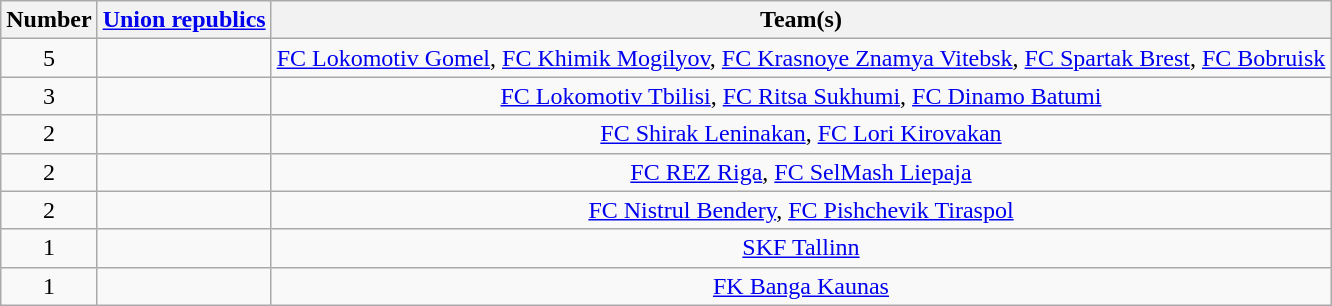<table class="wikitable" style="text-align:center">
<tr>
<th>Number</th>
<th><a href='#'>Union republics</a></th>
<th>Team(s)</th>
</tr>
<tr>
<td rowspan="1">5</td>
<td align="left"></td>
<td><a href='#'>FC Lokomotiv Gomel</a>, <a href='#'>FC Khimik Mogilyov</a>, <a href='#'>FC Krasnoye Znamya Vitebsk</a>, <a href='#'>FC Spartak Brest</a>, <a href='#'>FC Bobruisk</a></td>
</tr>
<tr>
<td rowspan="1">3</td>
<td align="left"></td>
<td><a href='#'>FC Lokomotiv Tbilisi</a>, <a href='#'>FC Ritsa Sukhumi</a>, <a href='#'>FC Dinamo Batumi</a></td>
</tr>
<tr>
<td rowspan="1">2</td>
<td align="left"></td>
<td><a href='#'>FC Shirak Leninakan</a>, <a href='#'>FC Lori Kirovakan</a></td>
</tr>
<tr>
<td rowspan="1">2</td>
<td align="left"></td>
<td><a href='#'>FC REZ Riga</a>, <a href='#'>FC SelMash Liepaja</a></td>
</tr>
<tr>
<td rowspan="1">2</td>
<td align="left"></td>
<td><a href='#'>FC Nistrul Bendery</a>, <a href='#'>FC Pishchevik Tiraspol</a></td>
</tr>
<tr>
<td rowspan="1">1</td>
<td align="left"></td>
<td><a href='#'>SKF Tallinn</a></td>
</tr>
<tr>
<td rowspan="1">1</td>
<td align="left"></td>
<td><a href='#'>FK Banga Kaunas</a></td>
</tr>
</table>
